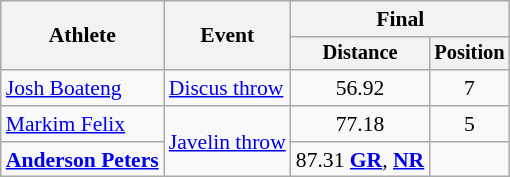<table class=wikitable style="font-size:90%">
<tr>
<th rowspan="2">Athlete</th>
<th rowspan="2">Event</th>
<th colspan="2">Final</th>
</tr>
<tr style="font-size:95%">
<th>Distance</th>
<th>Position</th>
</tr>
<tr align=center>
<td align=left><a href='#'>Josh Boateng</a></td>
<td align=left><a href='#'>Discus throw</a></td>
<td>56.92</td>
<td>7</td>
</tr>
<tr align=center>
<td align=left><a href='#'>Markim Felix</a></td>
<td align=left rowspan=2><a href='#'>Javelin throw</a></td>
<td>77.18</td>
<td>5</td>
</tr>
<tr align=center>
<td align=left><strong><a href='#'>Anderson Peters</a></strong></td>
<td>87.31 <strong><a href='#'>GR</a></strong>, <strong><a href='#'>NR</a></strong></td>
<td></td>
</tr>
</table>
